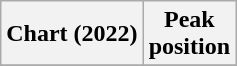<table class="wikitable plainrowheaders" style="text-align:center">
<tr>
<th scope="col">Chart (2022)</th>
<th scope="col">Peak<br>position</th>
</tr>
<tr>
</tr>
</table>
